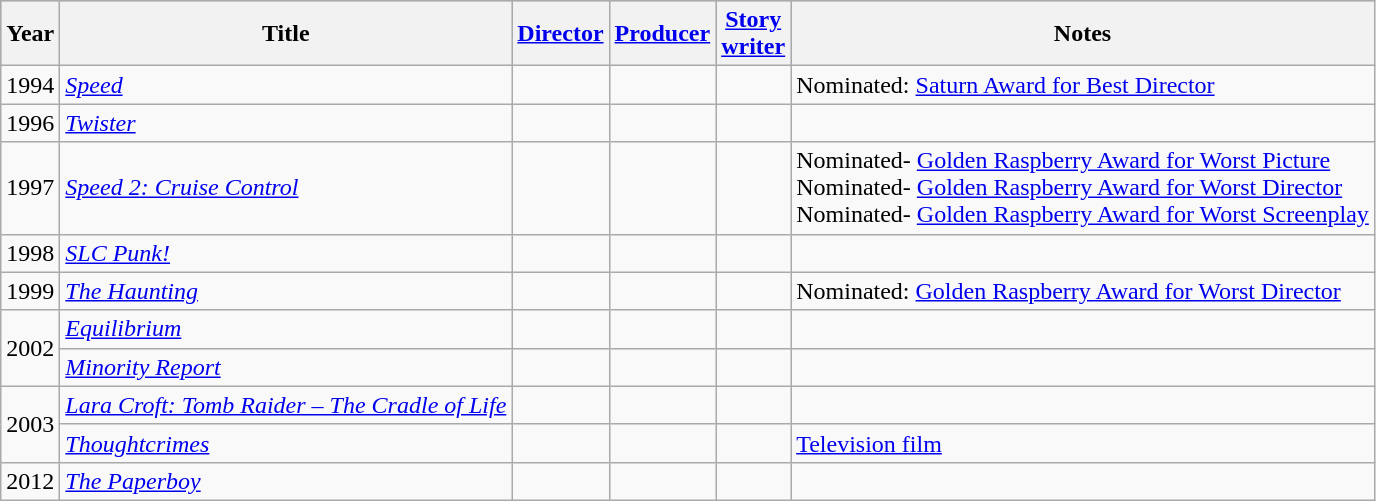<table class="wikitable">
<tr style="background:#b0c4de; text-align:center;">
<th>Year</th>
<th>Title</th>
<th><a href='#'>Director</a></th>
<th><a href='#'>Producer</a></th>
<th><a href='#'>Story<br>writer</a></th>
<th>Notes</th>
</tr>
<tr>
<td>1994</td>
<td><em><a href='#'>Speed</a></em></td>
<td></td>
<td></td>
<td></td>
<td>Nominated: <a href='#'>Saturn Award for Best Director</a></td>
</tr>
<tr>
<td>1996</td>
<td><em><a href='#'>Twister</a></em></td>
<td></td>
<td></td>
<td></td>
<td></td>
</tr>
<tr>
<td>1997</td>
<td><em><a href='#'>Speed 2: Cruise Control</a></em></td>
<td></td>
<td></td>
<td></td>
<td>Nominated- <a href='#'>Golden Raspberry Award for Worst Picture</a><br>Nominated- <a href='#'>Golden Raspberry Award for Worst Director</a><br>Nominated- <a href='#'>Golden Raspberry Award for Worst Screenplay</a></td>
</tr>
<tr>
<td>1998</td>
<td><em><a href='#'>SLC Punk!</a></em></td>
<td></td>
<td></td>
<td></td>
<td></td>
</tr>
<tr>
<td>1999</td>
<td><em><a href='#'>The Haunting</a></em></td>
<td></td>
<td></td>
<td></td>
<td>Nominated: <a href='#'>Golden Raspberry Award for Worst Director</a></td>
</tr>
<tr>
<td rowspan="2">2002</td>
<td><em><a href='#'>Equilibrium</a></em></td>
<td></td>
<td></td>
<td></td>
<td></td>
</tr>
<tr>
<td><em><a href='#'>Minority Report</a></em></td>
<td></td>
<td></td>
<td></td>
<td></td>
</tr>
<tr>
<td rowspan="2">2003</td>
<td><em><a href='#'>Lara Croft: Tomb Raider – The Cradle of Life</a></em></td>
<td></td>
<td></td>
<td></td>
<td></td>
</tr>
<tr>
<td><em><a href='#'>Thoughtcrimes</a></em></td>
<td></td>
<td></td>
<td></td>
<td><a href='#'>Television film</a></td>
</tr>
<tr>
<td>2012</td>
<td><em><a href='#'>The Paperboy</a></em></td>
<td></td>
<td></td>
<td></td>
<td></td>
</tr>
</table>
